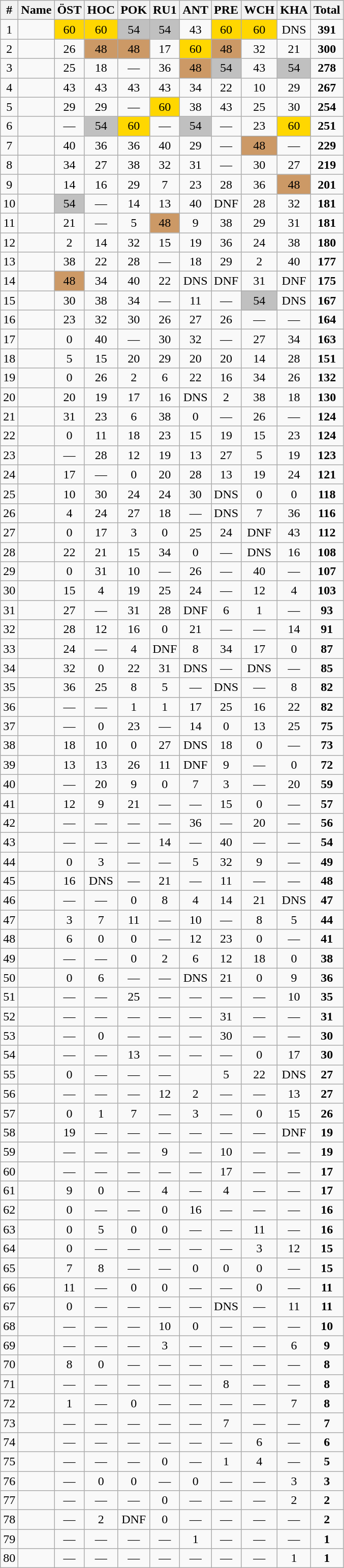<table class="wikitable sortable" style="text-align:center;">
<tr>
<th>#</th>
<th>Name</th>
<th>ÖST</th>
<th>HOC</th>
<th>POK</th>
<th>RU1</th>
<th>ANT</th>
<th>PRE</th>
<th>WCH</th>
<th>KHA</th>
<th>Total</th>
</tr>
<tr>
<td>1</td>
<td align="left"></td>
<td bgcolor="gold">60</td>
<td bgcolor="gold">60</td>
<td bgcolor="silver">54</td>
<td bgcolor="silver">54</td>
<td>43</td>
<td bgcolor="gold">60</td>
<td bgcolor="gold">60</td>
<td>DNS</td>
<td><strong>391</strong></td>
</tr>
<tr>
<td>2</td>
<td align="left"></td>
<td>26</td>
<td bgcolor="CC9966">48</td>
<td bgcolor="CC9966">48</td>
<td>17</td>
<td bgcolor="gold">60</td>
<td bgcolor="CC9966">48</td>
<td>32</td>
<td>21</td>
<td><strong>300</strong></td>
</tr>
<tr>
<td>3</td>
<td align="left"></td>
<td>25</td>
<td>18</td>
<td>—</td>
<td>36</td>
<td bgcolor="CC9966">48</td>
<td bgcolor="silver">54</td>
<td>43</td>
<td bgcolor="silver">54</td>
<td><strong>278</strong></td>
</tr>
<tr>
<td>4</td>
<td align="left"></td>
<td>43</td>
<td>43</td>
<td>43</td>
<td>43</td>
<td>34</td>
<td>22</td>
<td>10</td>
<td>29</td>
<td><strong>267</strong></td>
</tr>
<tr>
<td>5</td>
<td align="left"></td>
<td>29</td>
<td>29</td>
<td>—</td>
<td bgcolor="gold">60</td>
<td>38</td>
<td>43</td>
<td>25</td>
<td>30</td>
<td><strong>254</strong></td>
</tr>
<tr>
<td>6</td>
<td align="left"></td>
<td>—</td>
<td bgcolor="silver">54</td>
<td bgcolor="gold">60</td>
<td>—</td>
<td bgcolor="silver">54</td>
<td>—</td>
<td>23</td>
<td bgcolor="gold">60</td>
<td><strong>251</strong></td>
</tr>
<tr>
<td>7</td>
<td align="left"></td>
<td>40</td>
<td>36</td>
<td>36</td>
<td>40</td>
<td>29</td>
<td>—</td>
<td bgcolor="CC9966">48</td>
<td>—</td>
<td><strong>229</strong></td>
</tr>
<tr>
<td>8</td>
<td align="left"></td>
<td>34</td>
<td>27</td>
<td>38</td>
<td>32</td>
<td>31</td>
<td>—</td>
<td>30</td>
<td>27</td>
<td><strong>219</strong></td>
</tr>
<tr>
<td>9</td>
<td align="left"></td>
<td>14</td>
<td>16</td>
<td>29</td>
<td>7</td>
<td>23</td>
<td>28</td>
<td>36</td>
<td bgcolor="CC9966">48</td>
<td><strong>201</strong></td>
</tr>
<tr>
<td>10</td>
<td align="left"></td>
<td bgcolor="silver">54</td>
<td>—</td>
<td>14</td>
<td>13</td>
<td>40</td>
<td>DNF</td>
<td>28</td>
<td>32</td>
<td><strong>181</strong></td>
</tr>
<tr>
<td>11</td>
<td align="left"></td>
<td>21</td>
<td>—</td>
<td>5</td>
<td bgcolor="CC9966">48</td>
<td>9</td>
<td>38</td>
<td>29</td>
<td>31</td>
<td><strong>181</strong></td>
</tr>
<tr>
<td>12</td>
<td align="left"></td>
<td>2</td>
<td>14</td>
<td>32</td>
<td>15</td>
<td>19</td>
<td>36</td>
<td>24</td>
<td>38</td>
<td><strong>180</strong></td>
</tr>
<tr>
<td>13</td>
<td align="left"></td>
<td>38</td>
<td>22</td>
<td>28</td>
<td>—</td>
<td>18</td>
<td>29</td>
<td>2</td>
<td>40</td>
<td><strong>177</strong></td>
</tr>
<tr>
<td>14</td>
<td align="left"></td>
<td bgcolor="CC9966">48</td>
<td>34</td>
<td>40</td>
<td>22</td>
<td>DNS</td>
<td>DNF</td>
<td>31</td>
<td>DNF</td>
<td><strong>175</strong></td>
</tr>
<tr>
<td>15</td>
<td align="left"></td>
<td>30</td>
<td>38</td>
<td>34</td>
<td>—</td>
<td>11</td>
<td>—</td>
<td bgcolor="silver">54</td>
<td>DNS</td>
<td><strong>167</strong></td>
</tr>
<tr>
<td>16</td>
<td align="left"></td>
<td>23</td>
<td>32</td>
<td>30</td>
<td>26</td>
<td>27</td>
<td>26</td>
<td>—</td>
<td>—</td>
<td><strong>164</strong></td>
</tr>
<tr>
<td>17</td>
<td align="left"></td>
<td>0</td>
<td>40</td>
<td>—</td>
<td>30</td>
<td>32</td>
<td>—</td>
<td>27</td>
<td>34</td>
<td><strong>163</strong></td>
</tr>
<tr>
<td>18</td>
<td align="left"></td>
<td>5</td>
<td>15</td>
<td>20</td>
<td>29</td>
<td>20</td>
<td>20</td>
<td>14</td>
<td>28</td>
<td><strong>151</strong></td>
</tr>
<tr>
<td>19</td>
<td align="left"></td>
<td>0</td>
<td>26</td>
<td>2</td>
<td>6</td>
<td>22</td>
<td>16</td>
<td>34</td>
<td>26</td>
<td><strong>132</strong></td>
</tr>
<tr>
<td>20</td>
<td align="left"></td>
<td>20</td>
<td>19</td>
<td>17</td>
<td>16</td>
<td>DNS</td>
<td>2</td>
<td>38</td>
<td>18</td>
<td><strong>130</strong></td>
</tr>
<tr>
<td>21</td>
<td align="left"></td>
<td>31</td>
<td>23</td>
<td>6</td>
<td>38</td>
<td>0</td>
<td>—</td>
<td>26</td>
<td>—</td>
<td><strong>124</strong></td>
</tr>
<tr>
<td>22</td>
<td align="left"></td>
<td>0</td>
<td>11</td>
<td>18</td>
<td>23</td>
<td>15</td>
<td>19</td>
<td>15</td>
<td>23</td>
<td><strong>124</strong></td>
</tr>
<tr>
<td>23</td>
<td align="left"></td>
<td>—</td>
<td>28</td>
<td>12</td>
<td>19</td>
<td>13</td>
<td>27</td>
<td>5</td>
<td>19</td>
<td><strong>123</strong></td>
</tr>
<tr>
<td>24</td>
<td align="left"></td>
<td>17</td>
<td>—</td>
<td>0</td>
<td>20</td>
<td>28</td>
<td>13</td>
<td>19</td>
<td>24</td>
<td><strong>121</strong></td>
</tr>
<tr>
<td>25</td>
<td align="left"></td>
<td>10</td>
<td>30</td>
<td>24</td>
<td>24</td>
<td>30</td>
<td>DNS</td>
<td>0</td>
<td>0</td>
<td><strong>118</strong></td>
</tr>
<tr>
<td>26</td>
<td align="left"></td>
<td>4</td>
<td>24</td>
<td>27</td>
<td>18</td>
<td>—</td>
<td>DNS</td>
<td>7</td>
<td>36</td>
<td><strong>116</strong></td>
</tr>
<tr>
<td>27</td>
<td align="left"></td>
<td>0</td>
<td>17</td>
<td>3</td>
<td>0</td>
<td>25</td>
<td>24</td>
<td>DNF</td>
<td>43</td>
<td><strong>112</strong></td>
</tr>
<tr>
<td>28</td>
<td align="left"></td>
<td>22</td>
<td>21</td>
<td>15</td>
<td>34</td>
<td>0</td>
<td>—</td>
<td>DNS</td>
<td>16</td>
<td><strong>108</strong></td>
</tr>
<tr>
<td>29</td>
<td align="left"></td>
<td>0</td>
<td>31</td>
<td>10</td>
<td>—</td>
<td>26</td>
<td>—</td>
<td>40</td>
<td>—</td>
<td><strong>107</strong></td>
</tr>
<tr>
<td>30</td>
<td align="left"></td>
<td>15</td>
<td>4</td>
<td>19</td>
<td>25</td>
<td>24</td>
<td>—</td>
<td>12</td>
<td>4</td>
<td><strong>103</strong></td>
</tr>
<tr>
<td>31</td>
<td align="left"></td>
<td>27</td>
<td>—</td>
<td>31</td>
<td>28</td>
<td>DNF</td>
<td>6</td>
<td>1</td>
<td>—</td>
<td><strong>93</strong></td>
</tr>
<tr>
<td>32</td>
<td align="left"></td>
<td>28</td>
<td>12</td>
<td>16</td>
<td>0</td>
<td>21</td>
<td>—</td>
<td>—</td>
<td>14</td>
<td><strong>91</strong></td>
</tr>
<tr>
<td>33</td>
<td align="left"></td>
<td>24</td>
<td>—</td>
<td>4</td>
<td>DNF</td>
<td>8</td>
<td>34</td>
<td>17</td>
<td>0</td>
<td><strong>87</strong></td>
</tr>
<tr>
<td>34</td>
<td align="left"></td>
<td>32</td>
<td>0</td>
<td>22</td>
<td>31</td>
<td>DNS</td>
<td>—</td>
<td>DNS</td>
<td>—</td>
<td><strong>85</strong></td>
</tr>
<tr>
<td>35</td>
<td align="left"></td>
<td>36</td>
<td>25</td>
<td>8</td>
<td>5</td>
<td>—</td>
<td>DNS</td>
<td>—</td>
<td>8</td>
<td><strong>82</strong></td>
</tr>
<tr>
<td>36</td>
<td align="left"></td>
<td>—</td>
<td>—</td>
<td>1</td>
<td>1</td>
<td>17</td>
<td>25</td>
<td>16</td>
<td>22</td>
<td><strong>82</strong></td>
</tr>
<tr>
<td>37</td>
<td align="left"></td>
<td>—</td>
<td>0</td>
<td>23</td>
<td>—</td>
<td>14</td>
<td>0</td>
<td>13</td>
<td>25</td>
<td><strong>75</strong></td>
</tr>
<tr>
<td>38</td>
<td align="left"></td>
<td>18</td>
<td>10</td>
<td>0</td>
<td>27</td>
<td>DNS</td>
<td>18</td>
<td>0</td>
<td>—</td>
<td><strong>73</strong></td>
</tr>
<tr>
<td>39</td>
<td align="left"></td>
<td>13</td>
<td>13</td>
<td>26</td>
<td>11</td>
<td>DNF</td>
<td>9</td>
<td>—</td>
<td>0</td>
<td><strong>72</strong></td>
</tr>
<tr>
<td>40</td>
<td align="left"></td>
<td>—</td>
<td>20</td>
<td>9</td>
<td>0</td>
<td>7</td>
<td>3</td>
<td>—</td>
<td>20</td>
<td><strong>59</strong></td>
</tr>
<tr>
<td>41</td>
<td align="left"></td>
<td>12</td>
<td>9</td>
<td>21</td>
<td>—</td>
<td>—</td>
<td>15</td>
<td>0</td>
<td>—</td>
<td><strong>57</strong></td>
</tr>
<tr>
<td>42</td>
<td align="left"></td>
<td>—</td>
<td>—</td>
<td>—</td>
<td>—</td>
<td>36</td>
<td>—</td>
<td>20</td>
<td>—</td>
<td><strong>56</strong></td>
</tr>
<tr>
<td>43</td>
<td align="left"></td>
<td>—</td>
<td>—</td>
<td>—</td>
<td>14</td>
<td>—</td>
<td>40</td>
<td>—</td>
<td>—</td>
<td><strong>54</strong></td>
</tr>
<tr>
<td>44</td>
<td align="left"></td>
<td>0</td>
<td>3</td>
<td>—</td>
<td>—</td>
<td>5</td>
<td>32</td>
<td>9</td>
<td>—</td>
<td><strong>49</strong></td>
</tr>
<tr>
<td>45</td>
<td align="left"></td>
<td>16</td>
<td>DNS</td>
<td>—</td>
<td>21</td>
<td>—</td>
<td>11</td>
<td>—</td>
<td>—</td>
<td><strong>48</strong></td>
</tr>
<tr>
<td>46</td>
<td align="left"></td>
<td>—</td>
<td>—</td>
<td>0</td>
<td>8</td>
<td>4</td>
<td>14</td>
<td>21</td>
<td>DNS</td>
<td><strong>47</strong></td>
</tr>
<tr>
<td>47</td>
<td align="left"></td>
<td>3</td>
<td>7</td>
<td>11</td>
<td>—</td>
<td>10</td>
<td>—</td>
<td>8</td>
<td>5</td>
<td><strong>44</strong></td>
</tr>
<tr>
<td>48</td>
<td align="left"></td>
<td>6</td>
<td>0</td>
<td>0</td>
<td>—</td>
<td>12</td>
<td>23</td>
<td>0</td>
<td>—</td>
<td><strong>41</strong></td>
</tr>
<tr>
<td>49</td>
<td align="left"></td>
<td>—</td>
<td>—</td>
<td>0</td>
<td>2</td>
<td>6</td>
<td>12</td>
<td>18</td>
<td>0</td>
<td><strong>38</strong></td>
</tr>
<tr>
<td>50</td>
<td align="left"></td>
<td>0</td>
<td>6</td>
<td>—</td>
<td>—</td>
<td>DNS</td>
<td>21</td>
<td>0</td>
<td>9</td>
<td><strong>36</strong></td>
</tr>
<tr>
<td>51</td>
<td align="left"></td>
<td>—</td>
<td>—</td>
<td>25</td>
<td>—</td>
<td>—</td>
<td>—</td>
<td>—</td>
<td>10</td>
<td><strong>35</strong></td>
</tr>
<tr>
<td>52</td>
<td align="left"></td>
<td>—</td>
<td>—</td>
<td>—</td>
<td>—</td>
<td>—</td>
<td>31</td>
<td>—</td>
<td>—</td>
<td><strong>31</strong></td>
</tr>
<tr>
<td>53</td>
<td align="left"></td>
<td>—</td>
<td>0</td>
<td>—</td>
<td>—</td>
<td>—</td>
<td>30</td>
<td>—</td>
<td>—</td>
<td><strong>30</strong></td>
</tr>
<tr>
<td>54</td>
<td align="left"></td>
<td>—</td>
<td>—</td>
<td>13</td>
<td>—</td>
<td>—</td>
<td>—</td>
<td>0</td>
<td>17</td>
<td><strong>30</strong></td>
</tr>
<tr>
<td>55</td>
<td align="left"></td>
<td>0</td>
<td>—</td>
<td>—</td>
<td>—</td>
<td —></td>
<td>5</td>
<td>22</td>
<td>DNS</td>
<td><strong>27</strong></td>
</tr>
<tr>
<td>56</td>
<td align="left"></td>
<td>—</td>
<td>—</td>
<td>—</td>
<td>12</td>
<td>2</td>
<td>—</td>
<td>—</td>
<td>13</td>
<td><strong>27</strong></td>
</tr>
<tr>
<td>57</td>
<td align="left"></td>
<td>0</td>
<td>1</td>
<td>7</td>
<td>—</td>
<td>3</td>
<td>—</td>
<td>0</td>
<td>15</td>
<td><strong>26</strong></td>
</tr>
<tr>
<td>58</td>
<td align="left"></td>
<td>19</td>
<td>—</td>
<td>—</td>
<td>—</td>
<td>—</td>
<td>—</td>
<td>—</td>
<td>DNF</td>
<td><strong>19</strong></td>
</tr>
<tr>
<td>59</td>
<td align="left"></td>
<td>—</td>
<td>—</td>
<td>—</td>
<td>9</td>
<td>—</td>
<td>10</td>
<td>—</td>
<td>—</td>
<td><strong>19</strong></td>
</tr>
<tr>
<td>60</td>
<td align="left"></td>
<td>—</td>
<td>—</td>
<td>—</td>
<td>—</td>
<td>—</td>
<td>17</td>
<td>—</td>
<td>—</td>
<td><strong>17</strong></td>
</tr>
<tr>
<td>61</td>
<td align="left"></td>
<td>9</td>
<td>0</td>
<td>—</td>
<td>4</td>
<td>—</td>
<td>4</td>
<td>—</td>
<td>—</td>
<td><strong>17</strong></td>
</tr>
<tr>
<td>62</td>
<td align="left"></td>
<td>0</td>
<td>—</td>
<td>—</td>
<td>0</td>
<td>16</td>
<td>—</td>
<td>—</td>
<td>—</td>
<td><strong>16</strong></td>
</tr>
<tr>
<td>63</td>
<td align="left"></td>
<td>0</td>
<td>5</td>
<td>0</td>
<td>0</td>
<td>—</td>
<td>—</td>
<td>11</td>
<td>—</td>
<td><strong>16</strong></td>
</tr>
<tr>
<td>64</td>
<td align="left"></td>
<td>0</td>
<td>—</td>
<td>—</td>
<td>—</td>
<td>—</td>
<td>—</td>
<td>3</td>
<td>12</td>
<td><strong>15</strong></td>
</tr>
<tr>
<td>65</td>
<td align="left"></td>
<td>7</td>
<td>8</td>
<td>—</td>
<td>—</td>
<td>0</td>
<td>0</td>
<td>0</td>
<td>—</td>
<td><strong>15</strong></td>
</tr>
<tr>
<td>66</td>
<td align="left"></td>
<td>11</td>
<td>—</td>
<td>0</td>
<td>0</td>
<td>—</td>
<td>—</td>
<td>0</td>
<td>—</td>
<td><strong>11</strong></td>
</tr>
<tr>
<td>67</td>
<td align="left"></td>
<td>0</td>
<td>—</td>
<td>—</td>
<td>—</td>
<td>—</td>
<td>DNS</td>
<td>—</td>
<td>11</td>
<td><strong>11</strong></td>
</tr>
<tr>
<td>68</td>
<td align="left"></td>
<td>—</td>
<td>—</td>
<td>—</td>
<td>10</td>
<td>0</td>
<td>—</td>
<td>—</td>
<td>—</td>
<td><strong>10</strong></td>
</tr>
<tr>
<td>69</td>
<td align="left"></td>
<td>—</td>
<td>—</td>
<td>—</td>
<td>3</td>
<td>—</td>
<td>—</td>
<td>—</td>
<td>6</td>
<td><strong>9</strong></td>
</tr>
<tr>
<td>70</td>
<td align="left"></td>
<td>8</td>
<td>0</td>
<td>—</td>
<td>—</td>
<td>—</td>
<td>—</td>
<td>—</td>
<td>—</td>
<td><strong>8</strong></td>
</tr>
<tr>
<td>71</td>
<td align="left"></td>
<td>—</td>
<td>—</td>
<td>—</td>
<td>—</td>
<td>—</td>
<td>8</td>
<td>—</td>
<td>—</td>
<td><strong>8</strong></td>
</tr>
<tr>
<td>72</td>
<td align="left"></td>
<td>1</td>
<td>—</td>
<td>0</td>
<td>—</td>
<td>—</td>
<td>—</td>
<td>—</td>
<td>7</td>
<td><strong>8</strong></td>
</tr>
<tr>
<td>73</td>
<td align="left"></td>
<td>—</td>
<td>—</td>
<td>—</td>
<td>—</td>
<td>—</td>
<td>7</td>
<td>—</td>
<td>—</td>
<td><strong>7</strong></td>
</tr>
<tr>
<td>74</td>
<td align="left"></td>
<td>—</td>
<td>—</td>
<td>—</td>
<td>—</td>
<td>—</td>
<td>—</td>
<td>6</td>
<td>—</td>
<td><strong>6</strong></td>
</tr>
<tr>
<td>75</td>
<td align="left"></td>
<td>—</td>
<td>—</td>
<td>—</td>
<td>0</td>
<td>—</td>
<td>1</td>
<td>4</td>
<td>—</td>
<td><strong>5</strong></td>
</tr>
<tr>
<td>76</td>
<td align="left"></td>
<td>—</td>
<td>0</td>
<td>0</td>
<td>—</td>
<td>0</td>
<td>—</td>
<td>—</td>
<td>3</td>
<td><strong>3</strong></td>
</tr>
<tr>
<td>77</td>
<td align="left"></td>
<td>—</td>
<td>—</td>
<td>—</td>
<td>0</td>
<td>—</td>
<td>—</td>
<td>—</td>
<td>2</td>
<td><strong>2</strong></td>
</tr>
<tr>
<td>78</td>
<td align="left"></td>
<td>—</td>
<td>2</td>
<td>DNF</td>
<td>0</td>
<td>—</td>
<td>—</td>
<td>—</td>
<td>—</td>
<td><strong>2</strong></td>
</tr>
<tr>
<td>79</td>
<td align="left"></td>
<td>—</td>
<td>—</td>
<td>—</td>
<td>—</td>
<td>1</td>
<td>—</td>
<td>—</td>
<td>—</td>
<td><strong>1</strong></td>
</tr>
<tr>
<td>80</td>
<td align="left"></td>
<td>—</td>
<td>—</td>
<td>—</td>
<td>—</td>
<td>—</td>
<td>—</td>
<td>—</td>
<td>1</td>
<td><strong>1</strong></td>
</tr>
</table>
